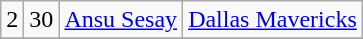<table class="wikitable">
<tr align="center" bgcolor="">
<td>2</td>
<td>30</td>
<td><a href='#'>Ansu Sesay</a></td>
<td><a href='#'>Dallas Mavericks</a></td>
</tr>
<tr align="center" bgcolor="">
</tr>
</table>
